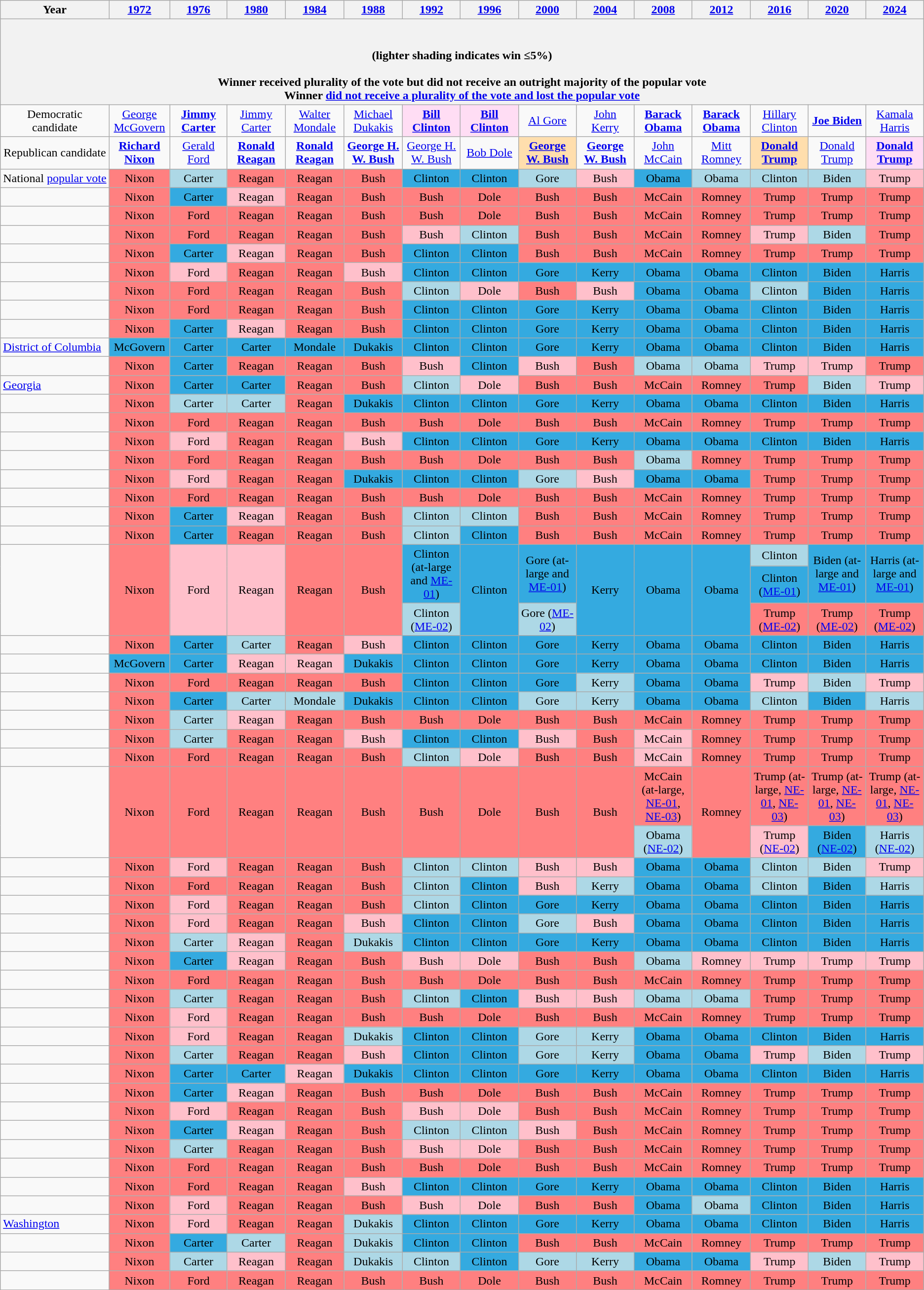<table class="wikitable sortable mw-collapsible" style="text-align:center">
<tr>
<th>Year</th>
<th style="text-align:center; width:6.67%;"><a href='#'>1972</a></th>
<th style="text-align:center; width:6.67%;"><a href='#'>1976</a></th>
<th style="text-align:center; width:6.67%;"><a href='#'>1980</a></th>
<th style="text-align:center; width:6.67%;"><a href='#'>1984</a></th>
<th style="text-align:center; width:6.67%;"><a href='#'>1988</a></th>
<th style="text-align:center; width:6.67%;"><a href='#'>1992</a></th>
<th style="text-align:center; width:6.67%;"><a href='#'>1996</a></th>
<th style="text-align:center; width:6.67%;"><a href='#'>2000</a></th>
<th style="text-align:center; width:6.67%;"><a href='#'>2004</a></th>
<th style="text-align:center; width:6.67%;"><a href='#'>2008</a></th>
<th style="text-align:center; width:6.67%;"><a href='#'>2012</a></th>
<th style="text-align:center; width:6.67%;"><a href='#'>2016</a></th>
<th style="text-align:center; width:6.67%;"><a href='#'>2020</a></th>
<th style="text-align:center; width:6.67%;"><a href='#'>2024</a></th>
</tr>
<tr>
<th colspan="15"><br>  
  
<br>(lighter shading indicates win ≤5%)<br><br> Winner received plurality of the vote but did not receive an outright majority of the popular vote
<br> Winner <a href='#'>did not receive a plurality of the vote and lost the popular vote</a>

</th>
</tr>
<tr>
<td> Democratic candidate</td>
<td><a href='#'>George McGovern</a></td>
<td><strong><a href='#'>Jimmy Carter</a></strong></td>
<td><a href='#'>Jimmy Carter</a></td>
<td><a href='#'>Walter Mondale</a></td>
<td><a href='#'>Michael Dukakis</a></td>
<td style="background:#ffddf4;"><strong><a href='#'>Bill Clinton</a></strong></td>
<td style="background:#ffddf4;"><strong><a href='#'>Bill Clinton</a></strong></td>
<td><a href='#'>Al Gore</a></td>
<td><a href='#'>John Kerry</a></td>
<td><strong><a href='#'>Barack Obama</a></strong></td>
<td><strong><a href='#'>Barack Obama</a></strong></td>
<td><a href='#'>Hillary Clinton</a></td>
<td><strong><a href='#'>Joe Biden</a></strong></td>
<td><a href='#'>Kamala Harris</a></td>
</tr>
<tr>
<td> Republican candidate</td>
<td><strong><a href='#'>Richard Nixon</a></strong></td>
<td><a href='#'>Gerald Ford</a></td>
<td><strong><a href='#'>Ronald Reagan</a></strong></td>
<td><strong><a href='#'>Ronald Reagan</a></strong></td>
<td><strong><a href='#'>George H. W. Bush</a></strong></td>
<td><a href='#'>George H. W. Bush</a></td>
<td><a href='#'>Bob Dole</a></td>
<td style="background:#ffdead;"><strong><a href='#'>George W. Bush</a></strong></td>
<td><strong><a href='#'>George W. Bush</a></strong></td>
<td><a href='#'>John McCain</a></td>
<td><a href='#'>Mitt Romney</a></td>
<td style="background:#ffdead;"><strong><a href='#'>Donald Trump</a></strong></td>
<td><a href='#'>Donald Trump</a></td>
<td style="background:#ffddf4;"><strong><a href='#'>Donald Trump</a></strong></td>
</tr>
<tr>
<td nowrap="nowrap" align="left"> National <a href='#'>popular vote</a></td>
<td style="background:#FF8080;">Nixon</td>
<td style="background:lightblue;">Carter</td>
<td style="background:#FF8080;">Reagan</td>
<td style="background:#FF8080;">Reagan</td>
<td style="background:#FF8080;">Bush</td>
<td style="background:#34AAE0;">Clinton</td>
<td style="background:#34AAE0;">Clinton</td>
<td style="background:lightblue;">Gore</td>
<td style="background:pink;">Bush</td>
<td style="background:#34AAE0;">Obama</td>
<td style="background:lightblue;">Obama</td>
<td style="background:lightblue;">Clinton</td>
<td style="background:lightblue;">Biden</td>
<td style="background:pink;">Trump</td>
</tr>
<tr>
<td align="left"></td>
<td style="background:#FF8080;">Nixon</td>
<td style="background:#34AAE0;">Carter</td>
<td style="background:pink;">Reagan</td>
<td style="background:#FF8080;">Reagan</td>
<td style="background:#FF8080;">Bush</td>
<td style="background:#FF8080;">Bush</td>
<td style="background:#FF8080;">Dole</td>
<td style="background:#FF8080;">Bush</td>
<td style="background:#FF8080;">Bush</td>
<td style="background:#FF8080;">McCain</td>
<td style="background:#FF8080;">Romney</td>
<td style="background:#FF8080;">Trump</td>
<td style="background:#FF8080;">Trump</td>
<td style="background:#FF8080;">Trump</td>
</tr>
<tr>
<td align="left"></td>
<td style="background:#FF8080;">Nixon</td>
<td style="background:#FF8080;">Ford</td>
<td style="background:#FF8080;">Reagan</td>
<td style="background:#FF8080;">Reagan</td>
<td style="background:#FF8080;">Bush</td>
<td style="background:#FF8080;">Bush</td>
<td style="background:#FF8080;">Dole</td>
<td style="background:#FF8080;">Bush</td>
<td style="background:#FF8080;">Bush</td>
<td style="background:#FF8080;">McCain</td>
<td style="background:#FF8080;">Romney</td>
<td style="background:#FF8080;">Trump</td>
<td style="background:#FF8080;">Trump</td>
<td style="background:#FF8080;">Trump</td>
</tr>
<tr>
<td align="left"></td>
<td style="background:#FF8080;">Nixon</td>
<td style="background:#FF8080;">Ford</td>
<td style="background:#FF8080;">Reagan</td>
<td style="background:#FF8080;">Reagan</td>
<td style="background:#FF8080;">Bush</td>
<td style="background:pink;">Bush</td>
<td style="background:lightblue;">Clinton</td>
<td style="background:#FF8080;">Bush</td>
<td style="background:#FF8080;">Bush</td>
<td style="background:#FF8080;">McCain</td>
<td style="background:#FF8080;">Romney</td>
<td style="background:pink;">Trump</td>
<td style="background:lightblue;">Biden</td>
<td style="background:#FF8080;">Trump</td>
</tr>
<tr>
<td align="left"></td>
<td style="background:#FF8080;">Nixon</td>
<td style="background:#34AAE0;">Carter</td>
<td style="background:pink;">Reagan</td>
<td style="background:#FF8080;">Reagan</td>
<td style="background:#FF8080;">Bush</td>
<td style="background:#34AAE0;">Clinton</td>
<td style="background:#34AAE0;">Clinton</td>
<td style="background:#FF8080;">Bush</td>
<td style="background:#FF8080;">Bush</td>
<td style="background:#FF8080;">McCain</td>
<td style="background:#FF8080;">Romney</td>
<td style="background:#FF8080;">Trump</td>
<td style="background:#FF8080;">Trump</td>
<td style="background:#FF8080;">Trump</td>
</tr>
<tr>
<td align="left"></td>
<td style="background:#FF8080;">Nixon</td>
<td style="background:pink;">Ford</td>
<td style="background:#FF8080;">Reagan</td>
<td style="background:#FF8080;">Reagan</td>
<td style="background:pink;">Bush</td>
<td style="background:#34AAE0;">Clinton</td>
<td style="background:#34AAE0;">Clinton</td>
<td style="background:#34AAE0;">Gore</td>
<td style="background:#34AAE0;">Kerry</td>
<td style="background:#34AAE0;">Obama</td>
<td style="background:#34AAE0;">Obama</td>
<td style="background:#34AAE0;">Clinton</td>
<td style="background:#34AAE0;">Biden</td>
<td style="background:#34AAE0;">Harris</td>
</tr>
<tr>
<td align="left"></td>
<td style="background:#FF8080;">Nixon</td>
<td style="background:#FF8080;">Ford</td>
<td style="background:#FF8080;">Reagan</td>
<td style="background:#FF8080;">Reagan</td>
<td style="background:#FF8080;">Bush</td>
<td style="background:lightblue;">Clinton</td>
<td style="background:pink;">Dole</td>
<td style="background:#FF8080;">Bush</td>
<td style="background:pink;">Bush</td>
<td style="background:#34AAE0;">Obama</td>
<td style="background:#34AAE0;">Obama</td>
<td style="background:lightblue;">Clinton</td>
<td style="background:#34AAE0;">Biden</td>
<td style="background:#34AAE0;">Harris</td>
</tr>
<tr>
<td align="left"></td>
<td style="background:#FF8080;">Nixon</td>
<td style="background:#FF8080;">Ford</td>
<td style="background:#FF8080;">Reagan</td>
<td style="background:#FF8080;">Reagan</td>
<td style="background:#FF8080;">Bush</td>
<td style="background:#34AAE0;">Clinton</td>
<td style="background:#34AAE0;">Clinton</td>
<td style="background:#34AAE0;">Gore</td>
<td style="background:#34AAE0;">Kerry</td>
<td style="background:#34AAE0;">Obama</td>
<td style="background:#34AAE0;">Obama</td>
<td style="background:#34AAE0;">Clinton</td>
<td style="background:#34AAE0;">Biden</td>
<td style="background:#34AAE0;">Harris</td>
</tr>
<tr>
<td align="left"></td>
<td style="background:#FF8080;">Nixon</td>
<td style="background:#34AAE0;">Carter</td>
<td style="background:pink;">Reagan</td>
<td style="background:#FF8080;">Reagan</td>
<td style="background:#FF8080;">Bush</td>
<td style="background:#34AAE0;">Clinton</td>
<td style="background:#34AAE0;">Clinton</td>
<td style="background:#34AAE0;">Gore</td>
<td style="background:#34AAE0;">Kerry</td>
<td style="background:#34AAE0;">Obama</td>
<td style="background:#34AAE0;">Obama</td>
<td style="background:#34AAE0;">Clinton</td>
<td style="background:#34AAE0;">Biden</td>
<td style="background:#34AAE0;">Harris</td>
</tr>
<tr>
<td align="left"> <a href='#'>District of Columbia</a></td>
<td style="background:#34AAE0;">McGovern</td>
<td style="background:#34AAE0;">Carter</td>
<td style="background:#34AAE0;">Carter</td>
<td style="background:#34AAE0;">Mondale</td>
<td style="background:#34AAE0;">Dukakis</td>
<td style="background:#34AAE0;">Clinton</td>
<td style="background:#34AAE0;">Clinton</td>
<td style="background:#34AAE0;">Gore</td>
<td style="background:#34AAE0;">Kerry</td>
<td style="background:#34AAE0;">Obama</td>
<td style="background:#34AAE0;">Obama</td>
<td style="background:#34AAE0;">Clinton</td>
<td style="background:#34AAE0;">Biden</td>
<td style="background:#34AAE0;">Harris</td>
</tr>
<tr>
<td align="left"></td>
<td style="background:#FF8080;">Nixon</td>
<td style="background:#34AAE0;">Carter</td>
<td style="background:#FF8080;">Reagan</td>
<td style="background:#FF8080;">Reagan</td>
<td style="background:#FF8080;">Bush</td>
<td style="background:pink;">Bush</td>
<td style="background:#34AAE0;">Clinton</td>
<td style="background:pink;">Bush</td>
<td style="background:#FF8080;">Bush</td>
<td style="background:lightblue;">Obama</td>
<td style="background:lightblue;">Obama</td>
<td style="background:pink;">Trump</td>
<td style="background:pink;">Trump</td>
<td style="background:#FF8080;">Trump</td>
</tr>
<tr>
<td align="left"> <a href='#'>Georgia</a></td>
<td style="background:#FF8080;">Nixon</td>
<td style="background:#34AAE0;">Carter</td>
<td style="background:#34AAE0;">Carter</td>
<td style="background:#FF8080;">Reagan</td>
<td style="background:#FF8080;">Bush</td>
<td style="background:lightblue;">Clinton</td>
<td style="background:pink;">Dole</td>
<td style="background:#FF8080;">Bush</td>
<td style="background:#FF8080;">Bush</td>
<td style="background:#FF8080;">McCain</td>
<td style="background:#FF8080;">Romney</td>
<td style="background:#FF8080;">Trump</td>
<td style="background:lightblue;">Biden</td>
<td style="background:pink;">Trump</td>
</tr>
<tr>
<td align="left"></td>
<td style="background:#FF8080;">Nixon</td>
<td style="background:lightblue;">Carter</td>
<td style="background:lightblue;">Carter</td>
<td style="background:#FF8080;">Reagan</td>
<td style="background:#34AAE0;">Dukakis</td>
<td style="background:#34AAE0;">Clinton</td>
<td style="background:#34AAE0;">Clinton</td>
<td style="background:#34AAE0;">Gore</td>
<td style="background:#34AAE0;">Kerry</td>
<td style="background:#34AAE0;">Obama</td>
<td style="background:#34AAE0;">Obama</td>
<td style="background:#34AAE0;">Clinton</td>
<td style="background:#34AAE0;">Biden</td>
<td style="background:#34AAE0;">Harris</td>
</tr>
<tr>
<td align="left"></td>
<td style="background:#FF8080;">Nixon</td>
<td style="background:#FF8080;">Ford</td>
<td style="background:#FF8080;">Reagan</td>
<td style="background:#FF8080;">Reagan</td>
<td style="background:#FF8080;">Bush</td>
<td style="background:#FF8080;">Bush</td>
<td style="background:#FF8080;">Dole</td>
<td style="background:#FF8080;">Bush</td>
<td style="background:#FF8080;">Bush</td>
<td style="background:#FF8080;">McCain</td>
<td style="background:#FF8080;">Romney</td>
<td style="background:#FF8080;">Trump</td>
<td style="background:#FF8080;">Trump</td>
<td style="background:#FF8080;">Trump</td>
</tr>
<tr>
<td align="left"></td>
<td style="background:#FF8080;">Nixon</td>
<td style="background:pink;">Ford</td>
<td style="background:#FF8080;">Reagan</td>
<td style="background:#FF8080;">Reagan</td>
<td style="background:pink;">Bush</td>
<td style="background:#34AAE0;">Clinton</td>
<td style="background:#34AAE0;">Clinton</td>
<td style="background:#34AAE0;">Gore</td>
<td style="background:#34AAE0;">Kerry</td>
<td style="background:#34AAE0;">Obama</td>
<td style="background:#34AAE0;">Obama</td>
<td style="background:#34AAE0;">Clinton</td>
<td style="background:#34AAE0;">Biden</td>
<td style="background:#34AAE0;">Harris</td>
</tr>
<tr>
<td align="left"></td>
<td style="background:#FF8080;">Nixon</td>
<td style="background:#FF8080;">Ford</td>
<td style="background:#FF8080;">Reagan</td>
<td style="background:#FF8080;">Reagan</td>
<td style="background:#FF8080;">Bush</td>
<td style="background:#FF8080;">Bush</td>
<td style="background:#FF8080;">Dole</td>
<td style="background:#FF8080;">Bush</td>
<td style="background:#FF8080;">Bush</td>
<td style="background:lightblue;">Obama</td>
<td style="background:#FF8080;">Romney</td>
<td style="background:#FF8080;">Trump</td>
<td style="background:#FF8080;">Trump</td>
<td style="background:#FF8080;">Trump</td>
</tr>
<tr>
<td align="left"></td>
<td style="background:#FF8080;">Nixon</td>
<td style="background:pink;">Ford</td>
<td style="background:#FF8080;">Reagan</td>
<td style="background:#FF8080;">Reagan</td>
<td style="background:#34AAE0;">Dukakis</td>
<td style="background:#34AAE0;">Clinton</td>
<td style="background:#34AAE0;">Clinton</td>
<td style="background:lightblue;">Gore</td>
<td style="background:pink;">Bush</td>
<td style="background:#34AAE0;">Obama</td>
<td style="background:#34AAE0;">Obama</td>
<td style="background:#FF8080;">Trump</td>
<td style="background:#FF8080;">Trump</td>
<td style="background:#FF8080;">Trump</td>
</tr>
<tr>
<td align="left"></td>
<td style="background:#FF8080;">Nixon</td>
<td style="background:#FF8080;">Ford</td>
<td style="background:#FF8080;">Reagan</td>
<td style="background:#FF8080;">Reagan</td>
<td style="background:#FF8080;">Bush</td>
<td style="background:#FF8080;">Bush</td>
<td style="background:#FF8080;">Dole</td>
<td style="background:#FF8080;">Bush</td>
<td style="background:#FF8080;">Bush</td>
<td style="background:#FF8080;">McCain</td>
<td style="background:#FF8080;">Romney</td>
<td style="background:#FF8080;">Trump</td>
<td style="background:#FF8080;">Trump</td>
<td style="background:#FF8080;">Trump</td>
</tr>
<tr>
<td align="left"></td>
<td style="background:#FF8080;">Nixon</td>
<td style="background:#34AAE0;">Carter</td>
<td style="background:pink;">Reagan</td>
<td style="background:#FF8080;">Reagan</td>
<td style="background:#FF8080;">Bush</td>
<td style="background:lightblue;">Clinton</td>
<td style="background:lightblue;">Clinton</td>
<td style="background:#FF8080;">Bush</td>
<td style="background:#FF8080;">Bush</td>
<td style="background:#FF8080;">McCain</td>
<td style="background:#FF8080;">Romney</td>
<td style="background:#FF8080;">Trump</td>
<td style="background:#FF8080;">Trump</td>
<td style="background:#FF8080;">Trump</td>
</tr>
<tr>
<td align="left"></td>
<td style="background:#FF8080;">Nixon</td>
<td style="background:#34AAE0;">Carter</td>
<td style="background:#FF8080;">Reagan</td>
<td style="background:#FF8080;">Reagan</td>
<td style="background:#FF8080;">Bush</td>
<td style="background:lightblue;">Clinton</td>
<td style="background:#34AAE0;">Clinton</td>
<td style="background:#FF8080;">Bush</td>
<td style="background:#FF8080;">Bush</td>
<td style="background:#FF8080;">McCain</td>
<td style="background:#FF8080;">Romney</td>
<td style="background:#FF8080;">Trump</td>
<td style="background:#FF8080;">Trump</td>
<td style="background:#FF8080;">Trump</td>
</tr>
<tr>
<td rowspan=3 align="left"></td>
<td rowspan=3 style="background:#FF8080;">Nixon</td>
<td rowspan=3 style="background:pink;">Ford</td>
<td rowspan=3 style="background:pink;">Reagan</td>
<td rowspan=3 style="background:#FF8080;">Reagan</td>
<td rowspan=3 style="background:#FF8080;">Bush</td>
<td rowspan="2" style="background:#34AAE0;">Clinton (at-large and <a href='#'>ME-01</a>)</td>
<td rowspan=3 style="background:#34AAE0;">Clinton</td>
<td bgcolor="#34aae0" rowspan="2">Gore (at-large and <a href='#'>ME-01</a>)</td>
<td rowspan=3 style="background:#34AAE0;">Kerry</td>
<td rowspan=3 style="background:#34AAE0;">Obama</td>
<td rowspan=3 style="background:#34AAE0;">Obama</td>
<td bgcolor="lightblue">Clinton </td>
<td bgcolor="#34aae0" rowspan="2">Biden (at-large and <a href='#'>ME-01</a>)</td>
<td bgcolor="#34aae0" rowspan="2">Harris (at-large and <a href='#'>ME-01</a>)</td>
</tr>
<tr>
<td bgcolor="#34aae0" colspan="1">Clinton (<a href='#'>ME-01</a>)</td>
</tr>
<tr>
<td colspan=1 bgcolor="lightblue">Clinton (<a href='#'>ME-02</a>)</td>
<td colspan=1 bgcolor="lightblue">Gore (<a href='#'>ME-02</a>)</td>
<td bgcolor="#ff8080" colspan="1">Trump (<a href='#'>ME-02</a>)</td>
<td bgcolor="#ff8080" colspan="1">Trump (<a href='#'>ME-02</a>)</td>
<td bgcolor="#ff8080" colspan="1">Trump (<a href='#'>ME-02</a>)</td>
</tr>
<tr>
<td align="left"></td>
<td style="background:#FF8080;">Nixon</td>
<td style="background:#34AAE0;">Carter</td>
<td style="background:lightblue;">Carter</td>
<td style="background:#FF8080;">Reagan</td>
<td style="background:pink;">Bush</td>
<td style="background:#34AAE0;">Clinton</td>
<td style="background:#34AAE0;">Clinton</td>
<td style="background:#34AAE0;">Gore</td>
<td style="background:#34AAE0;">Kerry</td>
<td style="background:#34AAE0;">Obama</td>
<td style="background:#34AAE0;">Obama</td>
<td style="background:#34AAE0;">Clinton</td>
<td style="background:#34AAE0;">Biden</td>
<td style="background:#34AAE0;">Harris</td>
</tr>
<tr>
<td align="left"></td>
<td style="background:#34AAE0;">McGovern</td>
<td style="background:#34AAE0;">Carter</td>
<td style="background:pink;">Reagan</td>
<td style="background:pink;">Reagan</td>
<td style="background:#34AAE0;">Dukakis</td>
<td style="background:#34AAE0;">Clinton</td>
<td style="background:#34AAE0;">Clinton</td>
<td style="background:#34AAE0;">Gore</td>
<td style="background:#34AAE0;">Kerry</td>
<td style="background:#34AAE0;">Obama</td>
<td style="background:#34AAE0;">Obama</td>
<td style="background:#34AAE0;">Clinton</td>
<td style="background:#34AAE0;">Biden</td>
<td style="background:#34AAE0;">Harris</td>
</tr>
<tr>
<td align="left"></td>
<td style="background:#FF8080;">Nixon</td>
<td style="background:#FF8080;">Ford</td>
<td style="background:#FF8080;">Reagan</td>
<td style="background:#FF8080;">Reagan</td>
<td style="background:#FF8080;">Bush</td>
<td style="background:#34AAE0;">Clinton</td>
<td style="background:#34AAE0;">Clinton</td>
<td style="background:#34AAE0;">Gore</td>
<td style="background:lightblue;">Kerry</td>
<td style="background:#34AAE0;">Obama</td>
<td style="background:#34AAE0;">Obama</td>
<td style="background:pink;">Trump</td>
<td style="background:lightblue;">Biden</td>
<td style="background:pink;">Trump</td>
</tr>
<tr>
<td align="left"></td>
<td style="background:#FF8080;">Nixon</td>
<td style="background:#34AAE0;">Carter</td>
<td style="background:lightblue;">Carter</td>
<td style="background:lightblue;">Mondale</td>
<td style="background:#34AAE0;">Dukakis</td>
<td style="background:#34AAE0;">Clinton</td>
<td style="background:#34AAE0;">Clinton</td>
<td style="background:lightblue;">Gore</td>
<td style="background:lightblue;">Kerry</td>
<td style="background:#34AAE0;">Obama</td>
<td style="background:#34AAE0;">Obama</td>
<td style="background:lightblue;">Clinton</td>
<td style="background:#34AAE0;">Biden</td>
<td style="background:lightblue;">Harris</td>
</tr>
<tr>
<td align="left"></td>
<td style="background:#FF8080;">Nixon</td>
<td style="background:lightblue;">Carter</td>
<td style="background:pink;">Reagan</td>
<td style="background:#FF8080;">Reagan</td>
<td style="background:#FF8080;">Bush</td>
<td style="background:#FF8080;">Bush</td>
<td style="background:#FF8080;">Dole</td>
<td style="background:#FF8080;">Bush</td>
<td style="background:#FF8080;">Bush</td>
<td style="background:#FF8080;">McCain</td>
<td style="background:#FF8080;">Romney</td>
<td style="background:#FF8080;">Trump</td>
<td style="background:#FF8080;">Trump</td>
<td style="background:#FF8080;">Trump</td>
</tr>
<tr>
<td align="left"></td>
<td style="background:#FF8080;">Nixon</td>
<td style="background:lightblue;">Carter</td>
<td style="background:#FF8080;">Reagan</td>
<td style="background:#FF8080;">Reagan</td>
<td style="background:pink;">Bush</td>
<td style="background:#34AAE0;">Clinton</td>
<td style="background:#34AAE0;">Clinton</td>
<td style="background:pink;">Bush</td>
<td style="background:#FF8080;">Bush</td>
<td style="background:pink;">McCain</td>
<td style="background:#FF8080;">Romney</td>
<td style="background:#FF8080;">Trump</td>
<td style="background:#FF8080;">Trump</td>
<td style="background:#FF8080;">Trump</td>
</tr>
<tr>
<td align="left"></td>
<td style="background:#FF8080;">Nixon</td>
<td style="background:#FF8080;">Ford</td>
<td style="background:#FF8080;">Reagan</td>
<td style="background:#FF8080;">Reagan</td>
<td style="background:#FF8080;">Bush</td>
<td style="background:lightblue;">Clinton</td>
<td style="background:pink;">Dole</td>
<td style="background:#FF8080;">Bush</td>
<td style="background:#FF8080;">Bush</td>
<td style="background:pink;">McCain</td>
<td style="background:#FF8080;">Romney</td>
<td style="background:#FF8080;">Trump</td>
<td style="background:#FF8080;">Trump</td>
<td style="background:#FF8080;">Trump</td>
</tr>
<tr>
<td rowspan=2 align="left"></td>
<td rowspan=2 style="background:#FF8080;">Nixon</td>
<td rowspan=2 style="background:#FF8080;">Ford</td>
<td rowspan=2 style="background:#FF8080;">Reagan</td>
<td rowspan=2 style="background:#FF8080;">Reagan</td>
<td rowspan=2 style="background:#FF8080;">Bush</td>
<td rowspan=2 style="background:#FF8080;">Bush</td>
<td rowspan=2 style="background:#FF8080;">Dole</td>
<td rowspan=2 style="background:#FF8080;">Bush</td>
<td rowspan=2 style="background:#FF8080;">Bush</td>
<td bgcolor="#ff8080" colspan="1">McCain (at-large, <a href='#'>NE-01</a>, <a href='#'>NE-03</a>)</td>
<td rowspan=2 style="background:#FF8080;">Romney</td>
<td bgcolor="#ff8080" colspan="1">Trump (at-large, <a href='#'>NE-01</a>, <a href='#'>NE-03</a>)</td>
<td bgcolor="#ff8080" colspan="1">Trump (at-large, <a href='#'>NE-01</a>, <a href='#'>NE-03</a>)</td>
<td bgcolor="#ff8080" colspan="1">Trump (at-large, <a href='#'>NE-01</a>, <a href='#'>NE-03</a>)</td>
</tr>
<tr>
<td colspan=1 bgcolor="lightblue">Obama (<a href='#'>NE-02</a>)</td>
<td colspan=1 style="background:pink;">Trump (<a href='#'>NE-02</a>)</td>
<td colspan=1 style="background:#34AAE0;">Biden (<a href='#'>NE-02</a>)</td>
<td colspan=1 bgcolor="lightblue">Harris (<a href='#'>NE-02</a>)</td>
</tr>
<tr>
<td align="left"></td>
<td style="background:#FF8080;">Nixon</td>
<td style="background:pink;">Ford</td>
<td style="background:#FF8080;">Reagan</td>
<td style="background:#FF8080;">Reagan</td>
<td style="background:#FF8080;">Bush</td>
<td style="background:lightblue;">Clinton</td>
<td style="background:lightblue;">Clinton</td>
<td style="background:pink;">Bush</td>
<td style="background:pink;">Bush</td>
<td style="background:#34AAE0;">Obama</td>
<td style="background:#34AAE0;">Obama</td>
<td style="background:lightblue;">Clinton</td>
<td style="background:lightblue;">Biden</td>
<td style="background:pink;">Trump</td>
</tr>
<tr>
<td align="left"></td>
<td style="background:#FF8080;">Nixon</td>
<td style="background:#FF8080;">Ford</td>
<td style="background:#FF8080;">Reagan</td>
<td style="background:#FF8080;">Reagan</td>
<td style="background:#FF8080;">Bush</td>
<td style="background:lightblue;">Clinton</td>
<td style="background:#34AAE0;">Clinton</td>
<td style="background:pink;">Bush</td>
<td style="background:lightblue;">Kerry</td>
<td style="background:#34AAE0;">Obama</td>
<td style="background:#34AAE0;">Obama</td>
<td style="background:lightblue;">Clinton</td>
<td style="background:#34AAE0;">Biden</td>
<td style="background:lightblue;">Harris</td>
</tr>
<tr>
<td align="left"></td>
<td style="background:#FF8080;">Nixon</td>
<td style="background:pink;">Ford</td>
<td style="background:#FF8080;">Reagan</td>
<td style="background:#FF8080;">Reagan</td>
<td style="background:#FF8080;">Bush</td>
<td style="background:lightblue;">Clinton</td>
<td style="background:#34AAE0;">Clinton</td>
<td style="background:#34AAE0;">Gore</td>
<td style="background:#34AAE0;">Kerry</td>
<td style="background:#34AAE0;">Obama</td>
<td style="background:#34AAE0;">Obama</td>
<td style="background:#34AAE0;">Clinton</td>
<td style="background:#34AAE0;">Biden</td>
<td style="background:#34AAE0;">Harris</td>
</tr>
<tr>
<td align="left"></td>
<td style="background:#FF8080;">Nixon</td>
<td style="background:pink;">Ford</td>
<td style="background:#FF8080;">Reagan</td>
<td style="background:#FF8080;">Reagan</td>
<td style="background:pink;">Bush</td>
<td style="background:#34AAE0;">Clinton</td>
<td style="background:#34AAE0;">Clinton</td>
<td style="background:lightblue;">Gore</td>
<td style="background:pink;">Bush</td>
<td style="background:#34AAE0;">Obama</td>
<td style="background:#34AAE0;">Obama</td>
<td style="background:#34AAE0;">Clinton</td>
<td style="background:#34AAE0;">Biden</td>
<td style="background:#34AAE0;">Harris</td>
</tr>
<tr>
<td align="left"></td>
<td style="background:#FF8080;">Nixon</td>
<td style="background:lightblue;">Carter</td>
<td style="background:pink;">Reagan</td>
<td style="background:#FF8080;">Reagan</td>
<td style="background:lightblue;">Dukakis</td>
<td style="background:#34AAE0;">Clinton</td>
<td style="background:#34AAE0;">Clinton</td>
<td style="background:#34AAE0;">Gore</td>
<td style="background:#34AAE0;">Kerry</td>
<td style="background:#34AAE0;">Obama</td>
<td style="background:#34AAE0;">Obama</td>
<td style="background:#34AAE0;">Clinton</td>
<td style="background:#34AAE0;">Biden</td>
<td style="background:#34AAE0;">Harris</td>
</tr>
<tr>
<td align="left"></td>
<td style="background:#FF8080;">Nixon</td>
<td style="background:#34AAE0;">Carter</td>
<td style="background:pink;">Reagan</td>
<td style="background:#FF8080;">Reagan</td>
<td style="background:#FF8080;">Bush</td>
<td style="background:pink;">Bush</td>
<td style="background:pink;">Dole</td>
<td style="background:#FF8080;">Bush</td>
<td style="background:#FF8080;">Bush</td>
<td style="background:lightblue;">Obama</td>
<td style="background:pink;">Romney</td>
<td style="background:pink;">Trump</td>
<td style="background:pink;">Trump</td>
<td style="background:pink;">Trump</td>
</tr>
<tr>
<td align="left"></td>
<td style="background:#FF8080;">Nixon</td>
<td style="background:#FF8080;">Ford</td>
<td style="background:#FF8080;">Reagan</td>
<td style="background:#FF8080;">Reagan</td>
<td style="background:#FF8080;">Bush</td>
<td style="background:#FF8080;">Bush</td>
<td style="background:#FF8080;">Dole</td>
<td style="background:#FF8080;">Bush</td>
<td style="background:#FF8080;">Bush</td>
<td style="background:#FF8080;">McCain</td>
<td style="background:#FF8080;">Romney</td>
<td style="background:#FF8080;">Trump</td>
<td style="background:#FF8080;">Trump</td>
<td style="background:#FF8080;">Trump</td>
</tr>
<tr>
<td align="left"></td>
<td style="background:#FF8080;">Nixon</td>
<td style="background:lightblue;">Carter</td>
<td style="background:#FF8080;">Reagan</td>
<td style="background:#FF8080;">Reagan</td>
<td style="background:#FF8080;">Bush</td>
<td style="background:lightblue;">Clinton</td>
<td style="background:#34AAE0;">Clinton</td>
<td style="background:pink;">Bush</td>
<td style="background:pink;">Bush</td>
<td style="background:lightblue;">Obama</td>
<td style="background:lightblue;">Obama</td>
<td style="background:#FF8080;">Trump</td>
<td style="background:#FF8080;">Trump</td>
<td style="background:#FF8080;">Trump</td>
</tr>
<tr>
<td align="left"></td>
<td style="background:#FF8080;">Nixon</td>
<td style="background:pink;">Ford</td>
<td style="background:#FF8080;">Reagan</td>
<td style="background:#FF8080;">Reagan</td>
<td style="background:#FF8080;">Bush</td>
<td style="background:#FF8080;">Bush</td>
<td style="background:#FF8080;">Dole</td>
<td style="background:#FF8080;">Bush</td>
<td style="background:#FF8080;">Bush</td>
<td style="background:#FF8080;">McCain</td>
<td style="background:#FF8080;">Romney</td>
<td style="background:#FF8080;">Trump</td>
<td style="background:#FF8080;">Trump</td>
<td style="background:#FF8080;">Trump</td>
</tr>
<tr>
<td align="left"></td>
<td style="background:#FF8080;">Nixon</td>
<td style="background:pink;">Ford</td>
<td style="background:#FF8080;">Reagan</td>
<td style="background:#FF8080;">Reagan</td>
<td style="background:lightblue;">Dukakis</td>
<td style="background:#34AAE0;">Clinton</td>
<td style="background:#34AAE0;">Clinton</td>
<td style="background:lightblue;">Gore</td>
<td style="background:lightblue;">Kerry</td>
<td style="background:#34AAE0;">Obama</td>
<td style="background:#34AAE0;">Obama</td>
<td style="background:#34AAE0;">Clinton</td>
<td style="background:#34AAE0;">Biden</td>
<td style="background:#34AAE0;">Harris</td>
</tr>
<tr>
<td align="left"></td>
<td style="background:#FF8080;">Nixon</td>
<td style="background:lightblue;">Carter</td>
<td style="background:#FF8080;">Reagan</td>
<td style="background:#FF8080;">Reagan</td>
<td style="background:pink;">Bush</td>
<td style="background:#34AAE0;">Clinton</td>
<td style="background:#34AAE0;">Clinton</td>
<td style="background:lightblue;">Gore</td>
<td style="background:lightblue;">Kerry</td>
<td style="background:#34AAE0;">Obama</td>
<td style="background:#34AAE0;">Obama</td>
<td style="background:pink;">Trump</td>
<td style="background:lightblue;">Biden</td>
<td style="background:pink;">Trump</td>
</tr>
<tr>
<td align="left"></td>
<td style="background:#FF8080;">Nixon</td>
<td style="background:#34AAE0;">Carter</td>
<td style="background:#34AAE0;">Carter</td>
<td style="background:pink;">Reagan</td>
<td style="background:#34AAE0;">Dukakis</td>
<td style="background:#34AAE0;">Clinton</td>
<td style="background:#34AAE0;">Clinton</td>
<td style="background:#34AAE0;">Gore</td>
<td style="background:#34AAE0;">Kerry</td>
<td style="background:#34AAE0;">Obama</td>
<td style="background:#34AAE0;">Obama</td>
<td style="background:#34AAE0;">Clinton</td>
<td style="background:#34AAE0;">Biden</td>
<td style="background:#34AAE0;">Harris</td>
</tr>
<tr>
<td align="left"></td>
<td style="background:#FF8080;">Nixon</td>
<td style="background:#34AAE0;">Carter</td>
<td style="background:pink;">Reagan</td>
<td style="background:#FF8080;">Reagan</td>
<td style="background:#FF8080;">Bush</td>
<td style="background:#FF8080;">Bush</td>
<td style="background:#FF8080;">Dole</td>
<td style="background:#FF8080;">Bush</td>
<td style="background:#FF8080;">Bush</td>
<td style="background:#FF8080;">McCain</td>
<td style="background:#FF8080;">Romney</td>
<td style="background:#FF8080;">Trump</td>
<td style="background:#FF8080;">Trump</td>
<td style="background:#FF8080;">Trump</td>
</tr>
<tr>
<td align="left"></td>
<td style="background:#FF8080;">Nixon</td>
<td style="background:pink;">Ford</td>
<td style="background:#FF8080;">Reagan</td>
<td style="background:#FF8080;">Reagan</td>
<td style="background:#FF8080;">Bush</td>
<td style="background:pink;">Bush</td>
<td style="background:pink;">Dole</td>
<td style="background:#FF8080;">Bush</td>
<td style="background:#FF8080;">Bush</td>
<td style="background:#FF8080;">McCain</td>
<td style="background:#FF8080;">Romney</td>
<td style="background:#FF8080;">Trump</td>
<td style="background:#FF8080;">Trump</td>
<td style="background:#FF8080;">Trump</td>
</tr>
<tr>
<td align="left"></td>
<td style="background:#FF8080;">Nixon</td>
<td style="background:#34AAE0;">Carter</td>
<td style="background:pink;">Reagan</td>
<td style="background:#FF8080;">Reagan</td>
<td style="background:#FF8080;">Bush</td>
<td style="background:lightblue;">Clinton</td>
<td style="background:lightblue;">Clinton</td>
<td style="background:pink;">Bush</td>
<td style="background:#FF8080;">Bush</td>
<td style="background:#FF8080;">McCain</td>
<td style="background:#FF8080;">Romney</td>
<td style="background:#FF8080;">Trump</td>
<td style="background:#FF8080;">Trump</td>
<td style="background:#FF8080;">Trump</td>
</tr>
<tr>
<td align="left"></td>
<td style="background:#FF8080;">Nixon</td>
<td style="background:lightblue;">Carter</td>
<td style="background:#FF8080;">Reagan</td>
<td style="background:#FF8080;">Reagan</td>
<td style="background:#FF8080;">Bush</td>
<td style="background:pink;">Bush</td>
<td style="background:pink;">Dole</td>
<td style="background:#FF8080;">Bush</td>
<td style="background:#FF8080;">Bush</td>
<td style="background:#FF8080;">McCain</td>
<td style="background:#FF8080;">Romney</td>
<td style="background:#FF8080;">Trump</td>
<td style="background:#FF8080;">Trump</td>
<td style="background:#FF8080;">Trump</td>
</tr>
<tr>
<td align="left"></td>
<td style="background:#FF8080;">Nixon</td>
<td style="background:#FF8080;">Ford</td>
<td style="background:#FF8080;">Reagan</td>
<td style="background:#FF8080;">Reagan</td>
<td style="background:#FF8080;">Bush</td>
<td style="background:#FF8080;">Bush</td>
<td style="background:#FF8080;">Dole</td>
<td style="background:#FF8080;">Bush</td>
<td style="background:#FF8080;">Bush</td>
<td style="background:#FF8080;">McCain</td>
<td style="background:#FF8080;">Romney</td>
<td style="background:#FF8080;">Trump</td>
<td style="background:#FF8080;">Trump</td>
<td style="background:#FF8080;">Trump</td>
</tr>
<tr>
<td align="left"></td>
<td style="background:#FF8080;">Nixon</td>
<td style="background:#FF8080;">Ford</td>
<td style="background:#FF8080;">Reagan</td>
<td style="background:#FF8080;">Reagan</td>
<td style="background:pink;">Bush</td>
<td style="background:#34AAE0;">Clinton</td>
<td style="background:#34AAE0;">Clinton</td>
<td style="background:#34AAE0;">Gore</td>
<td style="background:#34AAE0;">Kerry</td>
<td style="background:#34AAE0;">Obama</td>
<td style="background:#34AAE0;">Obama</td>
<td style="background:#34AAE0;">Clinton</td>
<td style="background:#34AAE0;">Biden</td>
<td style="background:#34AAE0;">Harris</td>
</tr>
<tr>
<td align="left"></td>
<td style="background:#FF8080;">Nixon</td>
<td style="background:pink;">Ford</td>
<td style="background:#FF8080;">Reagan</td>
<td style="background:#FF8080;">Reagan</td>
<td style="background:#FF8080;">Bush</td>
<td style="background:pink;">Bush</td>
<td style="background:pink;">Dole</td>
<td style="background:#FF8080;">Bush</td>
<td style="background:#FF8080;">Bush</td>
<td style="background:#34AAE0;">Obama</td>
<td style="background:lightblue;">Obama</td>
<td style="background:#34AAE0;">Clinton</td>
<td style="background:#34AAE0;">Biden</td>
<td style="background:#34AAE0;">Harris</td>
</tr>
<tr>
<td align="left"> <a href='#'>Washington</a></td>
<td style="background:#FF8080;">Nixon</td>
<td style="background:pink;">Ford</td>
<td style="background:#FF8080;">Reagan</td>
<td style="background:#FF8080;">Reagan</td>
<td style="background:lightblue;">Dukakis</td>
<td style="background:#34AAE0;">Clinton</td>
<td style="background:#34AAE0;">Clinton</td>
<td style="background:#34AAE0;">Gore</td>
<td style="background:#34AAE0;">Kerry</td>
<td style="background:#34AAE0;">Obama</td>
<td style="background:#34AAE0;">Obama</td>
<td style="background:#34AAE0;">Clinton</td>
<td style="background:#34AAE0;">Biden</td>
<td style="background:#34AAE0;">Harris</td>
</tr>
<tr>
<td align="left"></td>
<td style="background:#FF8080;">Nixon</td>
<td style="background:#34AAE0;">Carter</td>
<td style="background:lightblue;">Carter</td>
<td style="background:#FF8080;">Reagan</td>
<td style="background:lightblue;">Dukakis</td>
<td style="background:#34AAE0;">Clinton</td>
<td style="background:#34AAE0;">Clinton</td>
<td style="background:#FF8080;">Bush</td>
<td style="background:#FF8080;">Bush</td>
<td style="background:#FF8080;">McCain</td>
<td style="background:#FF8080;">Romney</td>
<td style="background:#FF8080;">Trump</td>
<td style="background:#FF8080;">Trump</td>
<td style="background:#FF8080;">Trump</td>
</tr>
<tr>
<td align="left"></td>
<td style="background:#FF8080;">Nixon</td>
<td style="background:lightblue;">Carter</td>
<td style="background:pink;">Reagan</td>
<td style="background:#FF8080;">Reagan</td>
<td style="background:lightblue;">Dukakis</td>
<td style="background:lightblue;">Clinton</td>
<td style="background:#34AAE0;">Clinton</td>
<td style="background:lightblue;">Gore</td>
<td style="background:lightblue;">Kerry</td>
<td style="background:#34AAE0;">Obama</td>
<td style="background:#34AAE0;">Obama</td>
<td style="background:pink;">Trump</td>
<td style="background:lightblue;">Biden</td>
<td style="background:pink;">Trump</td>
</tr>
<tr>
<td align="left"></td>
<td style="background:#FF8080;">Nixon</td>
<td style="background:#FF8080;">Ford</td>
<td style="background:#FF8080;">Reagan</td>
<td style="background:#FF8080;">Reagan</td>
<td style="background:#FF8080;">Bush</td>
<td style="background:#FF8080;">Bush</td>
<td style="background:#FF8080;">Dole</td>
<td style="background:#FF8080;">Bush</td>
<td style="background:#FF8080;">Bush</td>
<td style="background:#FF8080;">McCain</td>
<td style="background:#FF8080;">Romney</td>
<td style="background:#FF8080;">Trump</td>
<td style="background:#FF8080;">Trump</td>
<td style="background:#FF8080;">Trump</td>
</tr>
</table>
